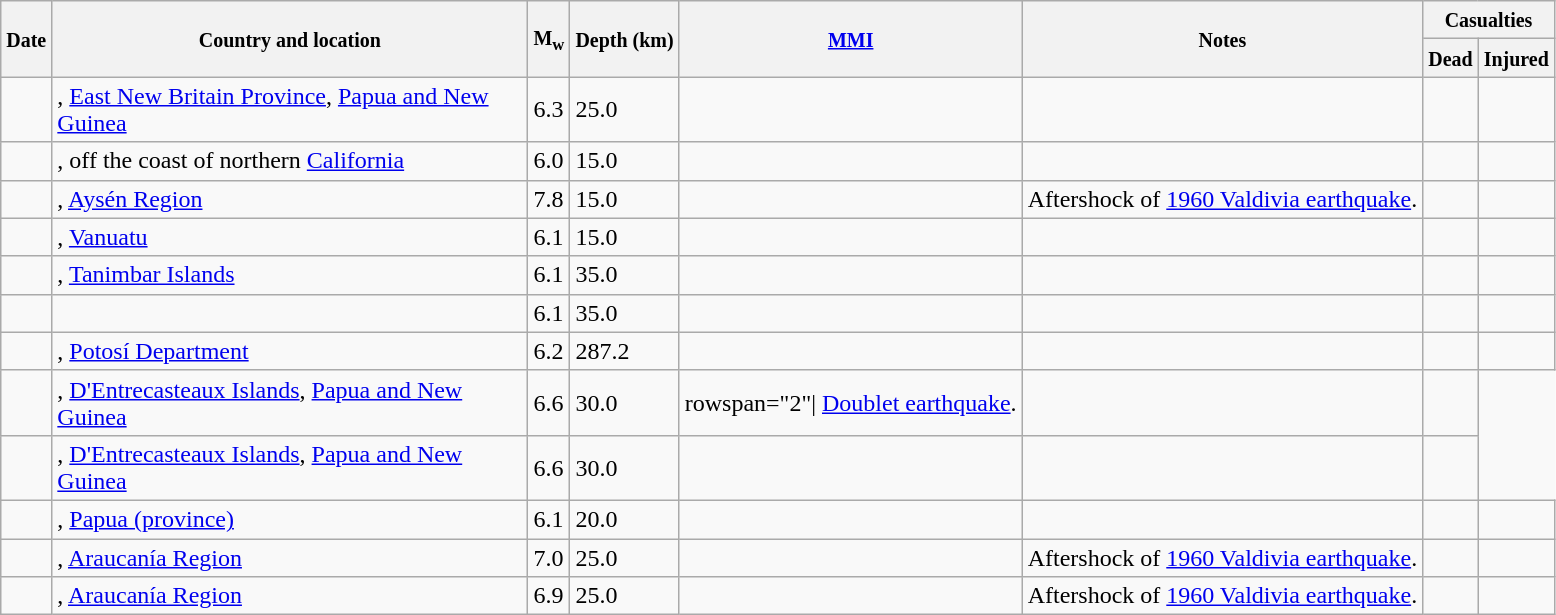<table class="wikitable sortable sort-under" style="border:1px black; margin-left:1em;">
<tr>
<th rowspan="2"><small>Date</small></th>
<th rowspan="2" style="width: 310px"><small>Country and location</small></th>
<th rowspan="2"><small>M<sub>w</sub></small></th>
<th rowspan="2"><small>Depth (km)</small></th>
<th rowspan="2"><small><a href='#'>MMI</a></small></th>
<th rowspan="2" class="unsortable"><small>Notes</small></th>
<th colspan="2"><small>Casualties</small></th>
</tr>
<tr>
<th><small>Dead</small></th>
<th><small>Injured</small></th>
</tr>
<tr>
<td></td>
<td>, <a href='#'>East New Britain Province</a>, <a href='#'>Papua and New Guinea</a></td>
<td>6.3</td>
<td>25.0</td>
<td></td>
<td></td>
<td></td>
<td></td>
</tr>
<tr>
<td></td>
<td>, off the coast of northern <a href='#'>California</a></td>
<td>6.0</td>
<td>15.0</td>
<td></td>
<td></td>
<td></td>
<td></td>
</tr>
<tr>
<td></td>
<td>, <a href='#'>Aysén Region</a></td>
<td>7.8</td>
<td>15.0</td>
<td></td>
<td>Aftershock of <a href='#'>1960 Valdivia earthquake</a>.</td>
<td></td>
<td></td>
</tr>
<tr>
<td></td>
<td>, <a href='#'>Vanuatu</a></td>
<td>6.1</td>
<td>15.0</td>
<td></td>
<td></td>
<td></td>
<td></td>
</tr>
<tr>
<td></td>
<td>, <a href='#'>Tanimbar Islands</a></td>
<td>6.1</td>
<td>35.0</td>
<td></td>
<td></td>
<td></td>
<td></td>
</tr>
<tr>
<td></td>
<td></td>
<td>6.1</td>
<td>35.0</td>
<td></td>
<td></td>
<td></td>
<td></td>
</tr>
<tr>
<td></td>
<td>, <a href='#'>Potosí Department</a></td>
<td>6.2</td>
<td>287.2</td>
<td></td>
<td></td>
<td></td>
<td></td>
</tr>
<tr>
<td></td>
<td>, <a href='#'>D'Entrecasteaux Islands</a>, <a href='#'>Papua and New Guinea</a></td>
<td>6.6</td>
<td>30.0</td>
<td>rowspan="2"| <a href='#'>Doublet earthquake</a>.</td>
<td></td>
<td></td>
</tr>
<tr>
<td></td>
<td>, <a href='#'>D'Entrecasteaux Islands</a>, <a href='#'>Papua and New Guinea</a></td>
<td>6.6</td>
<td>30.0</td>
<td></td>
<td></td>
<td></td>
</tr>
<tr>
<td></td>
<td>, <a href='#'>Papua (province)</a></td>
<td>6.1</td>
<td>20.0</td>
<td></td>
<td></td>
<td></td>
<td></td>
</tr>
<tr>
<td></td>
<td>, <a href='#'>Araucanía Region</a></td>
<td>7.0</td>
<td>25.0</td>
<td></td>
<td>Aftershock of <a href='#'>1960 Valdivia earthquake</a>.</td>
<td></td>
<td></td>
</tr>
<tr>
<td></td>
<td>, <a href='#'>Araucanía Region</a></td>
<td>6.9</td>
<td>25.0</td>
<td></td>
<td>Aftershock of <a href='#'>1960 Valdivia earthquake</a>.</td>
<td></td>
<td></td>
</tr>
</table>
